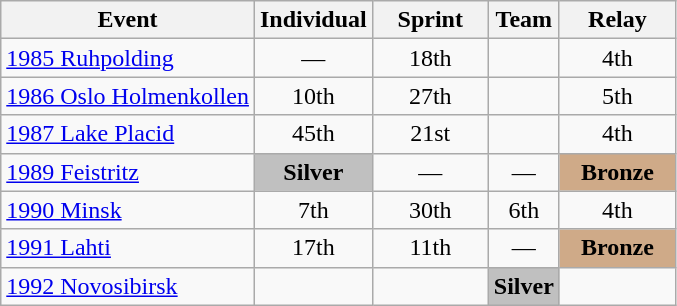<table class="wikitable" style="text-align: center;">
<tr ">
<th>Event</th>
<th style="width:70px;">Individual</th>
<th style="width:70px;">Sprint</th>
<th>Team</th>
<th style="width:70px;">Relay</th>
</tr>
<tr>
<td align=left> <a href='#'>1985 Ruhpolding</a></td>
<td>—</td>
<td>18th</td>
<td></td>
<td>4th</td>
</tr>
<tr>
<td align=left> <a href='#'>1986 Oslo Holmenkollen</a></td>
<td>10th</td>
<td>27th</td>
<td></td>
<td>5th</td>
</tr>
<tr>
<td align=left> <a href='#'>1987 Lake Placid</a></td>
<td>45th</td>
<td>21st</td>
<td></td>
<td>4th</td>
</tr>
<tr>
<td align=left> <a href='#'>1989 Feistritz</a></td>
<td style="background:silver;"><strong>Silver</strong></td>
<td>—</td>
<td>—</td>
<td style="background:#cfaa88;"><strong>Bronze</strong></td>
</tr>
<tr>
<td align=left> <a href='#'>1990 Minsk</a></td>
<td>7th</td>
<td>30th</td>
<td>6th</td>
<td>4th</td>
</tr>
<tr>
<td align=left> <a href='#'>1991 Lahti</a></td>
<td>17th</td>
<td>11th</td>
<td>—</td>
<td style="background:#cfaa88;"><strong>Bronze</strong></td>
</tr>
<tr>
<td align=left> <a href='#'>1992 Novosibirsk</a></td>
<td></td>
<td></td>
<td style="background:silver;"><strong>Silver</strong></td>
<td></td>
</tr>
</table>
